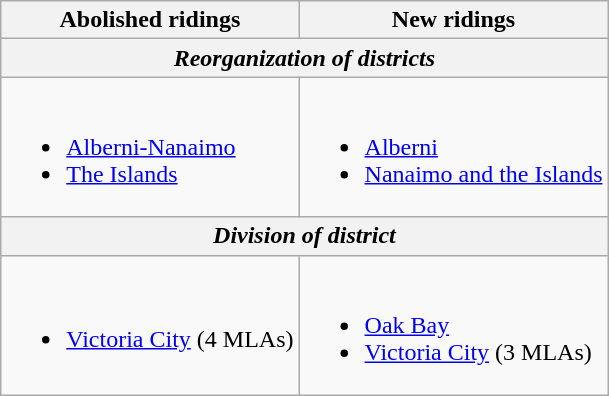<table class="wikitable">
<tr>
<th>Abolished ridings</th>
<th>New ridings</th>
</tr>
<tr>
<th colspan="2"><em>Reorganization of districts</em></th>
</tr>
<tr>
<td><br><ul><li><a href='#'>Alberni-Nanaimo</a></li><li><a href='#'>The Islands</a></li></ul></td>
<td><br><ul><li><a href='#'>Alberni</a></li><li><a href='#'>Nanaimo and the Islands</a></li></ul></td>
</tr>
<tr>
<th colspan="2"><em>Division of district</em></th>
</tr>
<tr>
<td><br><ul><li><a href='#'>Victoria City</a> (4 MLAs)</li></ul></td>
<td><br><ul><li><a href='#'>Oak Bay</a></li><li><a href='#'>Victoria City</a> (3 MLAs)</li></ul></td>
</tr>
</table>
